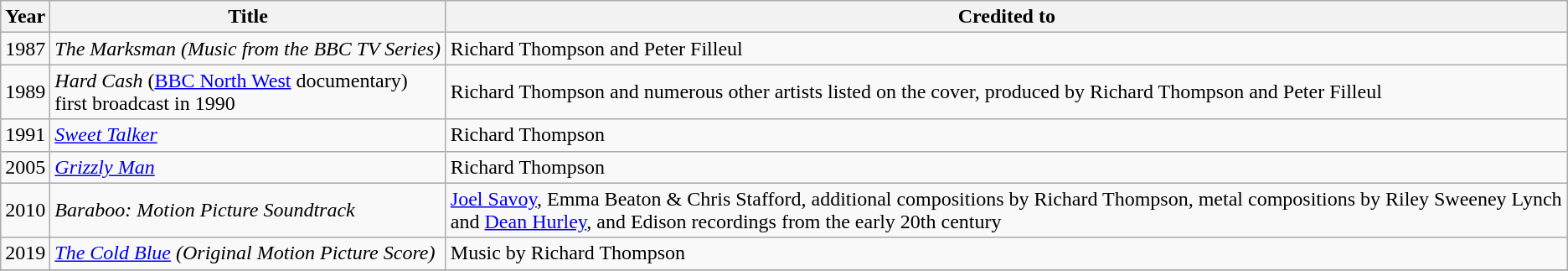<table class="wikitable">
<tr>
<th scope="col">Year</th>
<th scope="col">Title</th>
<th scope="col">Credited to</th>
</tr>
<tr>
<td>1987</td>
<td><em>The Marksman (Music from the BBC TV Series)</em></td>
<td>Richard Thompson and Peter Filleul</td>
</tr>
<tr>
<td>1989</td>
<td><em>Hard Cash</em> (<a href='#'>BBC North West</a> documentary) first broadcast in 1990</td>
<td>Richard Thompson and numerous other artists listed on the cover, produced by Richard Thompson and Peter Filleul</td>
</tr>
<tr>
<td>1991</td>
<td><em><a href='#'>Sweet Talker</a></em></td>
<td>Richard Thompson</td>
</tr>
<tr>
<td>2005</td>
<td><em><a href='#'>Grizzly Man</a></em></td>
<td>Richard Thompson</td>
</tr>
<tr>
<td>2010</td>
<td><em>Baraboo: Motion Picture Soundtrack</em></td>
<td><a href='#'>Joel Savoy</a>, Emma Beaton & Chris Stafford, additional compositions by Richard Thompson, metal compositions by Riley Sweeney Lynch and <a href='#'>Dean Hurley</a>, and Edison recordings from the early 20th century</td>
</tr>
<tr>
<td>2019</td>
<td><em><a href='#'>The Cold Blue</a> (Original Motion Picture Score)</em></td>
<td>Music by Richard Thompson</td>
</tr>
<tr>
</tr>
</table>
